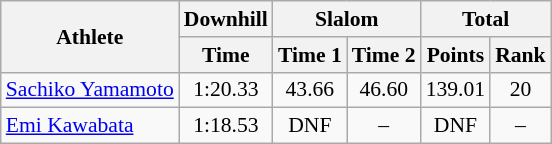<table class="wikitable" style="font-size:90%">
<tr>
<th rowspan="2">Athlete</th>
<th>Downhill</th>
<th colspan="2">Slalom</th>
<th colspan="2">Total</th>
</tr>
<tr>
<th>Time</th>
<th>Time 1</th>
<th>Time 2</th>
<th>Points</th>
<th>Rank</th>
</tr>
<tr>
<td><a href='#'>Sachiko Yamamoto</a></td>
<td align="center">1:20.33</td>
<td align="center">43.66</td>
<td align="center">46.60</td>
<td align="center">139.01</td>
<td align="center">20</td>
</tr>
<tr>
<td><a href='#'>Emi Kawabata</a></td>
<td align="center">1:18.53</td>
<td align="center">DNF</td>
<td align="center">–</td>
<td align="center">DNF</td>
<td align="center">–</td>
</tr>
</table>
